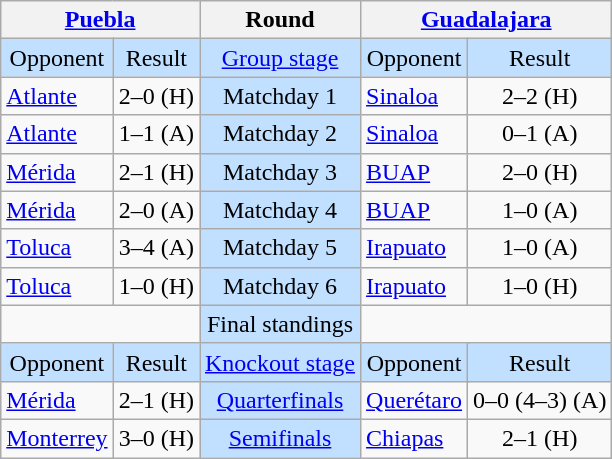<table class="wikitable" style="text-align:center">
<tr>
<th colspan=4><a href='#'>Puebla</a></th>
<th>Round</th>
<th colspan=4><a href='#'>Guadalajara</a></th>
</tr>
<tr bgcolor=#c1e0ff>
<td>Opponent</td>
<td colspan=3>Result</td>
<td><a href='#'>Group stage</a></td>
<td>Opponent</td>
<td colspan=3>Result</td>
</tr>
<tr>
<td align=left><a href='#'>Atlante</a></td>
<td colspan=3>2–0 (H)</td>
<td bgcolor=#c1e0ff>Matchday 1</td>
<td align=left><a href='#'>Sinaloa</a></td>
<td colspan=3>2–2 (H)</td>
</tr>
<tr>
<td align=left><a href='#'>Atlante</a></td>
<td colspan=3>1–1 (A)</td>
<td bgcolor=#c1e0ff>Matchday 2</td>
<td align=left><a href='#'>Sinaloa</a></td>
<td colspan=3>0–1 (A)</td>
</tr>
<tr>
<td align=left><a href='#'>Mérida</a></td>
<td colspan=3>2–1 (H)</td>
<td bgcolor=#c1e0ff>Matchday 3</td>
<td align=left><a href='#'>BUAP</a></td>
<td colspan=3>2–0 (H)</td>
</tr>
<tr>
<td align=left><a href='#'>Mérida</a></td>
<td colspan=3>2–0 (A)</td>
<td bgcolor=#c1e0ff>Matchday 4</td>
<td align=left><a href='#'>BUAP</a></td>
<td colspan=3>1–0 (A)</td>
</tr>
<tr>
<td align=left><a href='#'>Toluca</a></td>
<td colspan=3>3–4 (A)</td>
<td bgcolor=#c1e0ff>Matchday 5</td>
<td align=left><a href='#'>Irapuato</a></td>
<td colspan=3>1–0 (A)</td>
</tr>
<tr>
<td align=left><a href='#'>Toluca</a></td>
<td colspan=3>1–0 (H)</td>
<td bgcolor=#c1e0ff>Matchday 6</td>
<td align=left><a href='#'>Irapuato</a></td>
<td colspan=3>1–0 (H)</td>
</tr>
<tr>
<td colspan=4 valign=top><br></td>
<td bgcolor=#c1e0ff>Final standings</td>
<td colspan=4 valign=top><br></td>
</tr>
<tr bgcolor="#c1e0ff">
<td>Opponent</td>
<td colspan=3>Result</td>
<td><a href='#'>Knockout stage</a></td>
<td colspan=3>Opponent</td>
<td>Result</td>
</tr>
<tr>
<td align=left><a href='#'>Mérida</a></td>
<td colspan=3>2–1 (H)</td>
<td bgcolor=#c1e0ff><a href='#'>Quarterfinals</a></td>
<td align=left><a href='#'>Querétaro</a></td>
<td colspan=3>0–0 (4–3) (A)</td>
</tr>
<tr>
<td align=left><a href='#'>Monterrey</a></td>
<td colspan=3>3–0 (H)</td>
<td bgcolor=#c1e0ff><a href='#'>Semifinals</a></td>
<td align=left><a href='#'>Chiapas</a></td>
<td colspan=3>2–1 (H)</td>
</tr>
</table>
